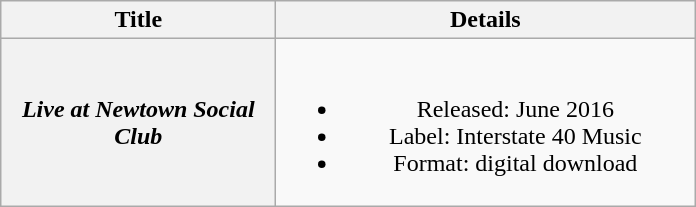<table class="wikitable plainrowheaders" style="text-align:center;" border="1">
<tr>
<th scope="col" style="width:11em;">Title</th>
<th scope="col" style="width:17em;">Details</th>
</tr>
<tr>
<th scope="row"><em>Live at Newtown Social Club</em></th>
<td><br><ul><li>Released: June 2016</li><li>Label: Interstate 40 Music</li><li>Format: digital download</li></ul></td>
</tr>
</table>
